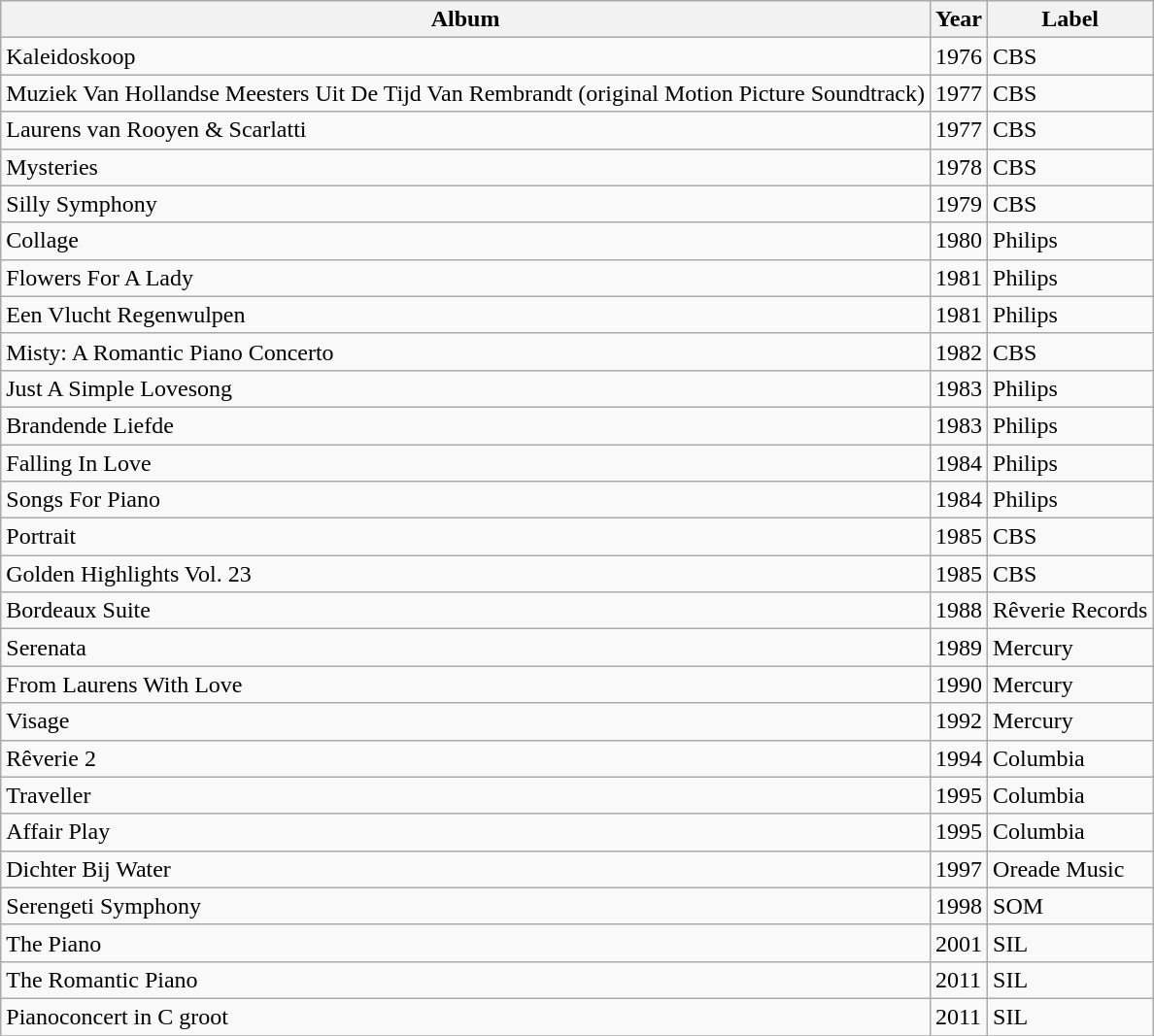<table class="wikitable sortable">
<tr>
<th>Album</th>
<th>Year</th>
<th>Label</th>
</tr>
<tr>
<td>Kaleidoskoop</td>
<td>1976</td>
<td>CBS</td>
</tr>
<tr>
<td>Muziek Van Hollandse Meesters Uit De Tijd Van Rembrandt (original Motion Picture Soundtrack)</td>
<td>1977</td>
<td>CBS</td>
</tr>
<tr>
<td>Laurens van Rooyen & Scarlatti</td>
<td>1977</td>
<td>CBS</td>
</tr>
<tr>
<td>Mysteries</td>
<td>1978</td>
<td>CBS</td>
</tr>
<tr>
<td>Silly Symphony</td>
<td>1979</td>
<td>CBS</td>
</tr>
<tr>
<td>Collage</td>
<td>1980</td>
<td>Philips</td>
</tr>
<tr>
<td>Flowers For A Lady</td>
<td>1981</td>
<td>Philips</td>
</tr>
<tr>
<td>Een Vlucht Regenwulpen</td>
<td>1981</td>
<td>Philips</td>
</tr>
<tr>
<td>Misty: A Romantic Piano Concerto</td>
<td>1982</td>
<td>CBS</td>
</tr>
<tr>
<td>Just A Simple Lovesong</td>
<td>1983</td>
<td>Philips</td>
</tr>
<tr>
<td>Brandende Liefde</td>
<td>1983</td>
<td>Philips</td>
</tr>
<tr>
<td>Falling In Love</td>
<td>1984</td>
<td>Philips</td>
</tr>
<tr>
<td>Songs For Piano</td>
<td>1984</td>
<td>Philips</td>
</tr>
<tr>
<td>Portrait</td>
<td>1985</td>
<td>CBS</td>
</tr>
<tr>
<td>Golden Highlights Vol. 23</td>
<td>1985</td>
<td>CBS</td>
</tr>
<tr>
<td>Bordeaux Suite</td>
<td>1988</td>
<td>Rêverie Records</td>
</tr>
<tr>
<td>Serenata</td>
<td>1989</td>
<td>Mercury</td>
</tr>
<tr>
<td>From Laurens With Love</td>
<td>1990</td>
<td>Mercury</td>
</tr>
<tr>
<td>Visage</td>
<td>1992</td>
<td>Mercury</td>
</tr>
<tr>
<td>Rêverie 2</td>
<td>1994</td>
<td>Columbia</td>
</tr>
<tr>
<td>Traveller</td>
<td>1995</td>
<td>Columbia</td>
</tr>
<tr>
<td>Affair Play</td>
<td>1995</td>
<td>Columbia</td>
</tr>
<tr>
<td>Dichter Bij Water</td>
<td>1997</td>
<td>Oreade Music</td>
</tr>
<tr>
<td>Serengeti Symphony</td>
<td>1998</td>
<td>SOM</td>
</tr>
<tr>
<td>The Piano</td>
<td>2001</td>
<td>SIL</td>
</tr>
<tr>
<td>The Romantic Piano</td>
<td>2011</td>
<td>SIL</td>
</tr>
<tr>
<td>Pianoconcert in C groot</td>
<td>2011</td>
<td>SIL</td>
</tr>
<tr>
</tr>
</table>
